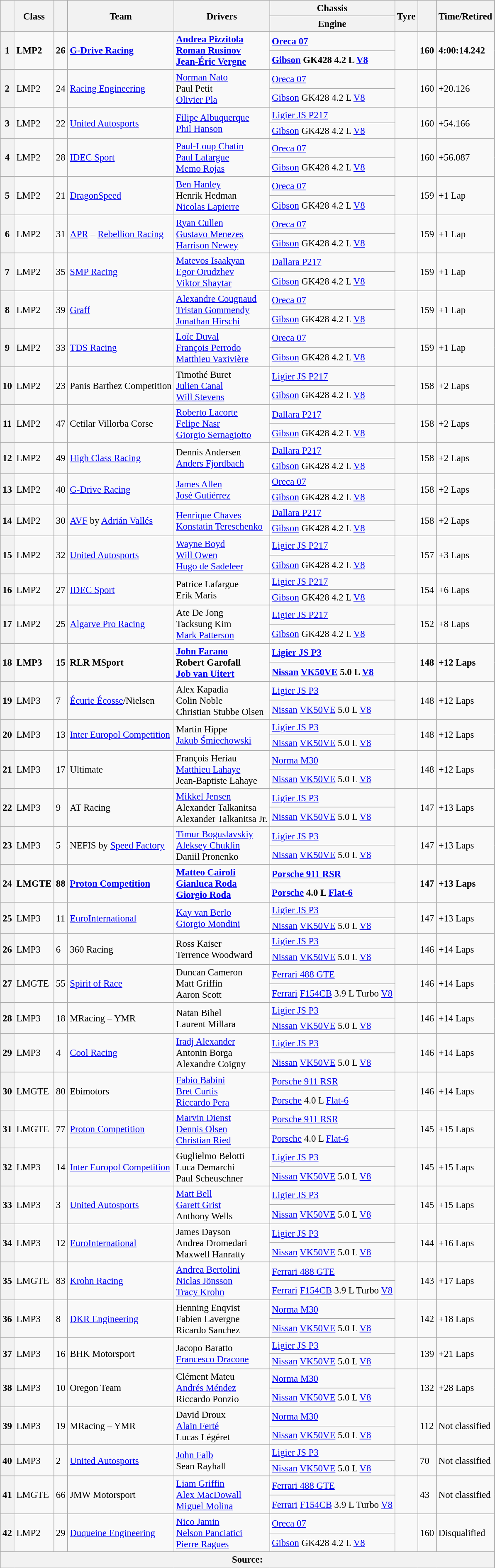<table class="wikitable" style="font-size:95%;">
<tr>
<th rowspan=2></th>
<th rowspan=2>Class</th>
<th rowspan=2></th>
<th rowspan=2>Team</th>
<th rowspan=2>Drivers</th>
<th>Chassis</th>
<th rowspan=2>Tyre</th>
<th rowspan=2></th>
<th rowspan=2>Time/Retired</th>
</tr>
<tr>
<th>Engine</th>
</tr>
<tr style="font-weight:bold;">
<th rowspan=2>1</th>
<td rowspan=2>LMP2</td>
<td rowspan=2>26</td>
<td rowspan=2> <a href='#'>G-Drive Racing</a></td>
<td rowspan=2> <a href='#'>Andrea Pizzitola</a><br> <a href='#'>Roman Rusinov</a><br> <a href='#'>Jean-Éric Vergne</a></td>
<td><a href='#'>Oreca 07</a></td>
<td rowspan=2></td>
<td rowspan=2>160</td>
<td rowspan=2>4:00:14.242</td>
</tr>
<tr style="font-weight:bold;">
<td><a href='#'>Gibson</a> GK428 4.2 L <a href='#'>V8</a></td>
</tr>
<tr>
<th rowspan=2>2</th>
<td rowspan=2>LMP2</td>
<td rowspan=2>24</td>
<td rowspan=2> <a href='#'>Racing Engineering</a></td>
<td rowspan=2> <a href='#'>Norman Nato</a><br> Paul Petit<br> <a href='#'>Olivier Pla</a></td>
<td><a href='#'>Oreca 07</a></td>
<td rowspan=2></td>
<td rowspan=2>160</td>
<td rowspan=2>+20.126</td>
</tr>
<tr>
<td><a href='#'>Gibson</a> GK428 4.2 L <a href='#'>V8</a></td>
</tr>
<tr>
<th rowspan=2>3</th>
<td rowspan=2>LMP2</td>
<td rowspan=2>22</td>
<td rowspan=2> <a href='#'>United Autosports</a></td>
<td rowspan=2> <a href='#'>Filipe Albuquerque</a><br> <a href='#'>Phil Hanson</a><br></td>
<td><a href='#'>Ligier JS P217</a></td>
<td rowspan=2></td>
<td rowspan=2>160</td>
<td rowspan=2>+54.166</td>
</tr>
<tr>
<td><a href='#'>Gibson</a> GK428 4.2 L <a href='#'>V8</a></td>
</tr>
<tr>
<th rowspan=2>4</th>
<td rowspan=2>LMP2</td>
<td rowspan=2>28</td>
<td rowspan=2> <a href='#'>IDEC Sport</a></td>
<td rowspan=2> <a href='#'>Paul-Loup Chatin</a><br> <a href='#'>Paul Lafargue</a><br> <a href='#'>Memo Rojas</a></td>
<td><a href='#'>Oreca 07</a></td>
<td rowspan=2></td>
<td rowspan=2>160</td>
<td rowspan=2>+56.087</td>
</tr>
<tr>
<td><a href='#'>Gibson</a> GK428 4.2 L <a href='#'>V8</a></td>
</tr>
<tr>
<th rowspan=2>5</th>
<td rowspan=2>LMP2</td>
<td rowspan=2>21</td>
<td rowspan=2> <a href='#'>DragonSpeed</a></td>
<td rowspan=2> <a href='#'>Ben Hanley</a><br> Henrik Hedman<br> <a href='#'>Nicolas Lapierre</a></td>
<td><a href='#'>Oreca 07</a></td>
<td rowspan=2></td>
<td rowspan=2>159</td>
<td rowspan=2>+1 Lap</td>
</tr>
<tr>
<td><a href='#'>Gibson</a> GK428 4.2 L <a href='#'>V8</a></td>
</tr>
<tr>
<th rowspan=2>6</th>
<td rowspan=2>LMP2</td>
<td rowspan=2>31</td>
<td rowspan=2> <a href='#'>APR</a> – <a href='#'>Rebellion Racing</a></td>
<td rowspan=2> <a href='#'>Ryan Cullen</a><br> <a href='#'>Gustavo Menezes</a><br> <a href='#'>Harrison Newey</a></td>
<td><a href='#'>Oreca 07</a></td>
<td rowspan=2></td>
<td rowspan=2>159</td>
<td rowspan=2>+1 Lap</td>
</tr>
<tr>
<td><a href='#'>Gibson</a> GK428 4.2 L <a href='#'>V8</a></td>
</tr>
<tr>
<th rowspan=2>7</th>
<td rowspan=2>LMP2</td>
<td rowspan=2>35</td>
<td rowspan=2> <a href='#'>SMP Racing</a></td>
<td rowspan=2> <a href='#'>Matevos Isaakyan</a><br> <a href='#'>Egor Orudzhev</a><br> <a href='#'>Viktor Shaytar</a></td>
<td><a href='#'>Dallara P217</a></td>
<td rowspan=2></td>
<td rowspan=2>159</td>
<td rowspan=2>+1 Lap</td>
</tr>
<tr>
<td><a href='#'>Gibson</a> GK428 4.2 L <a href='#'>V8</a></td>
</tr>
<tr>
<th rowspan=2>8</th>
<td rowspan=2>LMP2</td>
<td rowspan=2>39</td>
<td rowspan=2> <a href='#'>Graff</a></td>
<td rowspan=2> <a href='#'>Alexandre Cougnaud</a><br> <a href='#'>Tristan Gommendy</a><br> <a href='#'>Jonathan Hirschi</a></td>
<td><a href='#'>Oreca 07</a></td>
<td rowspan=2></td>
<td rowspan=2>159</td>
<td rowspan=2>+1 Lap</td>
</tr>
<tr>
<td><a href='#'>Gibson</a> GK428 4.2 L <a href='#'>V8</a></td>
</tr>
<tr>
<th rowspan=2>9</th>
<td rowspan=2>LMP2</td>
<td rowspan=2>33</td>
<td rowspan=2> <a href='#'>TDS Racing</a></td>
<td rowspan=2> <a href='#'>Loïc Duval</a><br> <a href='#'>François Perrodo</a><br> <a href='#'>Matthieu Vaxivière</a></td>
<td><a href='#'>Oreca 07</a></td>
<td rowspan=2></td>
<td rowspan=2>159</td>
<td rowspan=2>+1 Lap</td>
</tr>
<tr>
<td><a href='#'>Gibson</a> GK428 4.2 L <a href='#'>V8</a></td>
</tr>
<tr>
<th rowspan=2>10</th>
<td rowspan=2>LMP2</td>
<td rowspan=2>23</td>
<td rowspan=2> Panis Barthez Competition</td>
<td rowspan=2> Timothé Buret<br> <a href='#'>Julien Canal</a><br> <a href='#'>Will Stevens</a></td>
<td><a href='#'>Ligier JS P217</a></td>
<td rowspan=2></td>
<td rowspan=2>158</td>
<td rowspan=2>+2 Laps</td>
</tr>
<tr>
<td><a href='#'>Gibson</a> GK428 4.2 L <a href='#'>V8</a></td>
</tr>
<tr>
<th rowspan=2>11</th>
<td rowspan=2>LMP2</td>
<td rowspan=2>47</td>
<td rowspan=2> Cetilar Villorba Corse</td>
<td rowspan=2> <a href='#'>Roberto Lacorte</a><br> <a href='#'>Felipe Nasr</a><br> <a href='#'>Giorgio Sernagiotto</a></td>
<td><a href='#'>Dallara P217</a></td>
<td rowspan=2></td>
<td rowspan=2>158</td>
<td rowspan=2>+2 Laps</td>
</tr>
<tr>
<td><a href='#'>Gibson</a> GK428 4.2 L <a href='#'>V8</a></td>
</tr>
<tr>
<th rowspan=2>12</th>
<td rowspan=2>LMP2</td>
<td rowspan=2>49</td>
<td rowspan=2> <a href='#'>High Class Racing</a></td>
<td rowspan=2> Dennis Andersen<br> <a href='#'>Anders Fjordbach</a><br></td>
<td><a href='#'>Dallara P217</a></td>
<td rowspan=2></td>
<td rowspan=2>158</td>
<td rowspan=2>+2 Laps</td>
</tr>
<tr>
<td><a href='#'>Gibson</a> GK428 4.2 L <a href='#'>V8</a></td>
</tr>
<tr>
<th rowspan=2>13</th>
<td rowspan=2>LMP2</td>
<td rowspan=2>40</td>
<td rowspan=2> <a href='#'>G-Drive Racing</a></td>
<td rowspan=2> <a href='#'>James Allen</a><br> <a href='#'>José Gutiérrez</a><br></td>
<td><a href='#'>Oreca 07</a></td>
<td rowspan=2></td>
<td rowspan=2>158</td>
<td rowspan=2>+2 Laps</td>
</tr>
<tr>
<td><a href='#'>Gibson</a> GK428 4.2 L <a href='#'>V8</a></td>
</tr>
<tr>
<th rowspan=2>14</th>
<td rowspan=2>LMP2</td>
<td rowspan=2>30</td>
<td rowspan=2> <a href='#'>AVF</a> by <a href='#'>Adrián Vallés</a></td>
<td rowspan=2> <a href='#'>Henrique Chaves</a><br> <a href='#'>Konstatin Tereschenko</a><br></td>
<td><a href='#'>Dallara P217</a></td>
<td rowspan=2></td>
<td rowspan=2>158</td>
<td rowspan=2>+2 Laps</td>
</tr>
<tr>
<td><a href='#'>Gibson</a> GK428 4.2 L <a href='#'>V8</a></td>
</tr>
<tr>
<th rowspan=2>15</th>
<td rowspan=2>LMP2</td>
<td rowspan=2>32</td>
<td rowspan=2> <a href='#'>United Autosports</a></td>
<td rowspan=2> <a href='#'>Wayne Boyd</a><br> <a href='#'>Will Owen</a><br> <a href='#'>Hugo de Sadeleer</a></td>
<td><a href='#'>Ligier JS P217</a></td>
<td rowspan=2></td>
<td rowspan=2>157</td>
<td rowspan=2>+3 Laps</td>
</tr>
<tr>
<td><a href='#'>Gibson</a> GK428 4.2 L <a href='#'>V8</a></td>
</tr>
<tr>
<th rowspan=2>16</th>
<td rowspan=2>LMP2</td>
<td rowspan=2>27</td>
<td rowspan=2> <a href='#'>IDEC Sport</a></td>
<td rowspan=2> Patrice Lafargue<br> Erik Maris<br></td>
<td><a href='#'>Ligier JS P217</a></td>
<td rowspan=2></td>
<td rowspan=2>154</td>
<td rowspan=2>+6 Laps</td>
</tr>
<tr>
<td><a href='#'>Gibson</a> GK428 4.2 L <a href='#'>V8</a></td>
</tr>
<tr>
<th rowspan=2>17</th>
<td rowspan=2>LMP2</td>
<td rowspan=2>25</td>
<td rowspan=2> <a href='#'>Algarve Pro Racing</a></td>
<td rowspan=2> Ate De Jong<br> Tacksung Kim<br> <a href='#'>Mark Patterson</a></td>
<td><a href='#'>Ligier JS P217</a></td>
<td rowspan=2></td>
<td rowspan=2>152</td>
<td rowspan=2>+8 Laps</td>
</tr>
<tr>
<td><a href='#'>Gibson</a> GK428 4.2 L <a href='#'>V8</a></td>
</tr>
<tr style="font-weight:bold;">
<th rowspan=2>18</th>
<td rowspan=2>LMP3</td>
<td rowspan=2>15</td>
<td rowspan=2> RLR MSport</td>
<td rowspan=2> <a href='#'>John Farano</a><br> Robert Garofall<br> <a href='#'>Job van Uitert</a></td>
<td><a href='#'>Ligier JS P3</a></td>
<td rowspan=2></td>
<td rowspan=2>148</td>
<td rowspan=2>+12 Laps</td>
</tr>
<tr style="font-weight:bold;">
<td><a href='#'>Nissan</a> <a href='#'>VK50VE</a> 5.0 L <a href='#'>V8</a></td>
</tr>
<tr>
<th rowspan=2>19</th>
<td rowspan=2>LMP3</td>
<td rowspan=2>7</td>
<td rowspan=2> <a href='#'>Écurie Écosse</a>/Nielsen</td>
<td rowspan=2> Alex Kapadia<br> Colin Noble<br> Christian Stubbe Olsen</td>
<td><a href='#'>Ligier JS P3</a></td>
<td rowspan=2></td>
<td rowspan=2>148</td>
<td rowspan=2>+12 Laps</td>
</tr>
<tr>
<td><a href='#'>Nissan</a> <a href='#'>VK50VE</a> 5.0 L <a href='#'>V8</a></td>
</tr>
<tr>
<th rowspan=2>20</th>
<td rowspan=2>LMP3</td>
<td rowspan=2>13</td>
<td rowspan=2> <a href='#'>Inter Europol Competition</a></td>
<td rowspan=2> Martin Hippe<br> <a href='#'>Jakub Śmiechowski</a><br></td>
<td><a href='#'>Ligier JS P3</a></td>
<td rowspan=2></td>
<td rowspan=2>148</td>
<td rowspan=2>+12 Laps</td>
</tr>
<tr>
<td><a href='#'>Nissan</a> <a href='#'>VK50VE</a> 5.0 L <a href='#'>V8</a></td>
</tr>
<tr>
<th rowspan=2>21</th>
<td rowspan=2>LMP3</td>
<td rowspan=2>17</td>
<td rowspan=2> Ultimate</td>
<td rowspan=2> François Heriau<br> <a href='#'>Matthieu Lahaye</a><br> Jean-Baptiste Lahaye</td>
<td><a href='#'>Norma M30</a></td>
<td rowspan=2></td>
<td rowspan=2>148</td>
<td rowspan=2>+12 Laps</td>
</tr>
<tr>
<td><a href='#'>Nissan</a> <a href='#'>VK50VE</a> 5.0 L <a href='#'>V8</a></td>
</tr>
<tr>
<th rowspan=2>22</th>
<td rowspan=2>LMP3</td>
<td rowspan=2>9</td>
<td rowspan=2> AT Racing</td>
<td rowspan=2> <a href='#'>Mikkel Jensen</a><br> Alexander Talkanitsa<br> Alexander Talkanitsa Jr.</td>
<td><a href='#'>Ligier JS P3</a></td>
<td rowspan=2></td>
<td rowspan=2>147</td>
<td rowspan=2>+13 Laps</td>
</tr>
<tr>
<td><a href='#'>Nissan</a> <a href='#'>VK50VE</a> 5.0 L <a href='#'>V8</a></td>
</tr>
<tr>
<th rowspan=2>23</th>
<td rowspan=2>LMP3</td>
<td rowspan=2>5</td>
<td rowspan=2> NEFIS by <a href='#'>Speed Factory</a></td>
<td rowspan=2> <a href='#'>Timur Boguslavskiy</a><br> <a href='#'>Aleksey Chuklin</a><br> Daniil Pronenko</td>
<td><a href='#'>Ligier JS P3</a></td>
<td rowspan=2></td>
<td rowspan=2>147</td>
<td rowspan=2>+13 Laps</td>
</tr>
<tr>
<td><a href='#'>Nissan</a> <a href='#'>VK50VE</a> 5.0 L <a href='#'>V8</a></td>
</tr>
<tr style="font-weight:bold;">
<th rowspan=2>24</th>
<td rowspan=2>LMGTE</td>
<td rowspan=2>88</td>
<td rowspan=2> <a href='#'>Proton Competition</a></td>
<td rowspan=2> <a href='#'>Matteo Cairoli</a><br> <a href='#'>Gianluca Roda</a><br> <a href='#'>Giorgio Roda</a></td>
<td><a href='#'>Porsche 911 RSR</a></td>
<td rowspan=2></td>
<td rowspan=2>147</td>
<td rowspan=2>+13 Laps</td>
</tr>
<tr style="font-weight:bold;">
<td><a href='#'>Porsche</a> 4.0 L <a href='#'>Flat-6</a></td>
</tr>
<tr>
<th rowspan=2>25</th>
<td rowspan=2>LMP3</td>
<td rowspan=2>11</td>
<td rowspan=2> <a href='#'>EuroInternational</a></td>
<td rowspan=2> <a href='#'>Kay van Berlo</a><br> <a href='#'>Giorgio Mondini</a><br></td>
<td><a href='#'>Ligier JS P3</a></td>
<td rowspan=2></td>
<td rowspan=2>147</td>
<td rowspan=2>+13 Laps</td>
</tr>
<tr>
<td><a href='#'>Nissan</a> <a href='#'>VK50VE</a> 5.0 L <a href='#'>V8</a></td>
</tr>
<tr>
<th rowspan=2>26</th>
<td rowspan=2>LMP3</td>
<td rowspan=2>6</td>
<td rowspan=2> 360 Racing</td>
<td rowspan=2> Ross Kaiser<br> Terrence Woodward<br></td>
<td><a href='#'>Ligier JS P3</a></td>
<td rowspan=2></td>
<td rowspan=2>146</td>
<td rowspan=2>+14 Laps</td>
</tr>
<tr>
<td><a href='#'>Nissan</a> <a href='#'>VK50VE</a> 5.0 L <a href='#'>V8</a></td>
</tr>
<tr>
<th rowspan=2>27</th>
<td rowspan=2>LMGTE</td>
<td rowspan=2>55</td>
<td rowspan=2> <a href='#'>Spirit of Race</a></td>
<td rowspan=2> Duncan Cameron<br> Matt Griffin<br> Aaron Scott</td>
<td><a href='#'>Ferrari 488 GTE</a></td>
<td rowspan=2></td>
<td rowspan=2>146</td>
<td rowspan=2>+14 Laps</td>
</tr>
<tr>
<td><a href='#'>Ferrari</a> <a href='#'>F154CB</a> 3.9 L Turbo <a href='#'>V8</a></td>
</tr>
<tr>
<th rowspan=2>28</th>
<td rowspan=2>LMP3</td>
<td rowspan=2>18</td>
<td rowspan=2> MRacing – YMR</td>
<td rowspan=2> Natan Bihel<br> Laurent Millara<br></td>
<td><a href='#'>Ligier JS P3</a></td>
<td rowspan=2></td>
<td rowspan=2>146</td>
<td rowspan=2>+14 Laps</td>
</tr>
<tr>
<td><a href='#'>Nissan</a> <a href='#'>VK50VE</a> 5.0 L <a href='#'>V8</a></td>
</tr>
<tr>
<th rowspan=2>29</th>
<td rowspan=2>LMP3</td>
<td rowspan=2>4</td>
<td rowspan=2> <a href='#'>Cool Racing</a></td>
<td rowspan=2> <a href='#'>Iradj Alexander</a><br> Antonin Borga<br> Alexandre Coigny</td>
<td><a href='#'>Ligier JS P3</a></td>
<td rowspan=2></td>
<td rowspan=2>146</td>
<td rowspan=2>+14 Laps</td>
</tr>
<tr>
<td><a href='#'>Nissan</a> <a href='#'>VK50VE</a> 5.0 L <a href='#'>V8</a></td>
</tr>
<tr>
<th rowspan=2>30</th>
<td rowspan=2>LMGTE</td>
<td rowspan=2>80</td>
<td rowspan=2> Ebimotors</td>
<td rowspan=2> <a href='#'>Fabio Babini</a><br> <a href='#'>Bret Curtis</a><br> <a href='#'>Riccardo Pera</a></td>
<td><a href='#'>Porsche 911 RSR</a></td>
<td rowspan=2></td>
<td rowspan=2>146</td>
<td rowspan=2>+14 Laps</td>
</tr>
<tr>
<td><a href='#'>Porsche</a> 4.0 L <a href='#'>Flat-6</a></td>
</tr>
<tr>
<th rowspan=2>31</th>
<td rowspan=2>LMGTE</td>
<td rowspan=2>77</td>
<td rowspan=2> <a href='#'>Proton Competition</a></td>
<td rowspan=2> <a href='#'>Marvin Dienst</a><br> <a href='#'>Dennis Olsen</a><br> <a href='#'>Christian Ried</a></td>
<td><a href='#'>Porsche 911 RSR</a></td>
<td rowspan=2></td>
<td rowspan=2>145</td>
<td rowspan=2>+15 Laps</td>
</tr>
<tr>
<td><a href='#'>Porsche</a> 4.0 L <a href='#'>Flat-6</a></td>
</tr>
<tr>
<th rowspan=2>32</th>
<td rowspan=2>LMP3</td>
<td rowspan=2>14</td>
<td rowspan=2> <a href='#'>Inter Europol Competition</a></td>
<td rowspan=2> Guglielmo Belotti<br> Luca Demarchi<br> Paul Scheuschner</td>
<td><a href='#'>Ligier JS P3</a></td>
<td rowspan=2></td>
<td rowspan=2>145</td>
<td rowspan=2>+15 Laps</td>
</tr>
<tr>
<td><a href='#'>Nissan</a> <a href='#'>VK50VE</a> 5.0 L <a href='#'>V8</a></td>
</tr>
<tr>
<th rowspan=2>33</th>
<td rowspan=2>LMP3</td>
<td rowspan=2>3</td>
<td rowspan=2> <a href='#'>United Autosports</a></td>
<td rowspan=2> <a href='#'>Matt Bell</a><br> <a href='#'>Garett Grist</a><br> Anthony Wells</td>
<td><a href='#'>Ligier JS P3</a></td>
<td rowspan=2></td>
<td rowspan=2>145</td>
<td rowspan=2>+15 Laps</td>
</tr>
<tr>
<td><a href='#'>Nissan</a> <a href='#'>VK50VE</a> 5.0 L <a href='#'>V8</a></td>
</tr>
<tr>
<th rowspan=2>34</th>
<td rowspan=2>LMP3</td>
<td rowspan=2>12</td>
<td rowspan=2> <a href='#'>EuroInternational</a></td>
<td rowspan=2> James Dayson<br> Andrea Dromedari<br> Maxwell Hanratty</td>
<td><a href='#'>Ligier JS P3</a></td>
<td rowspan=2></td>
<td rowspan=2>144</td>
<td rowspan=2>+16 Laps</td>
</tr>
<tr>
<td><a href='#'>Nissan</a> <a href='#'>VK50VE</a> 5.0 L <a href='#'>V8</a></td>
</tr>
<tr>
<th rowspan=2>35</th>
<td rowspan=2>LMGTE</td>
<td rowspan=2>83</td>
<td rowspan=2> <a href='#'>Krohn Racing</a></td>
<td rowspan=2> <a href='#'>Andrea Bertolini</a><br> <a href='#'>Niclas Jönsson</a><br> <a href='#'>Tracy Krohn</a></td>
<td><a href='#'>Ferrari 488 GTE</a></td>
<td rowspan=2></td>
<td rowspan=2>143</td>
<td rowspan=2>+17 Laps</td>
</tr>
<tr>
<td><a href='#'>Ferrari</a> <a href='#'>F154CB</a> 3.9 L Turbo <a href='#'>V8</a></td>
</tr>
<tr>
<th rowspan=2>36</th>
<td rowspan=2>LMP3</td>
<td rowspan=2>8</td>
<td rowspan=2> <a href='#'>DKR Engineering</a></td>
<td rowspan=2> Henning Enqvist<br> Fabien Lavergne<br> Ricardo Sanchez</td>
<td><a href='#'>Norma M30</a></td>
<td rowspan=2></td>
<td rowspan=2>142</td>
<td rowspan=2>+18 Laps</td>
</tr>
<tr>
<td><a href='#'>Nissan</a> <a href='#'>VK50VE</a> 5.0 L <a href='#'>V8</a></td>
</tr>
<tr>
<th rowspan=2>37</th>
<td rowspan=2>LMP3</td>
<td rowspan=2>16</td>
<td rowspan=2> BHK Motorsport</td>
<td rowspan=2> Jacopo Baratto<br> <a href='#'>Francesco Dracone</a><br></td>
<td><a href='#'>Ligier JS P3</a></td>
<td rowspan=2></td>
<td rowspan=2>139</td>
<td rowspan=2>+21 Laps</td>
</tr>
<tr>
<td><a href='#'>Nissan</a> <a href='#'>VK50VE</a> 5.0 L <a href='#'>V8</a></td>
</tr>
<tr>
<th rowspan=2>38</th>
<td rowspan=2>LMP3</td>
<td rowspan=2>10</td>
<td rowspan=2> Oregon Team</td>
<td rowspan=2> Clément Mateu<br> <a href='#'>Andrés Méndez</a><br> Riccardo Ponzio</td>
<td><a href='#'>Norma M30</a></td>
<td rowspan=2></td>
<td rowspan=2>132</td>
<td rowspan=2>+28 Laps</td>
</tr>
<tr>
<td><a href='#'>Nissan</a> <a href='#'>VK50VE</a> 5.0 L <a href='#'>V8</a></td>
</tr>
<tr>
<th rowspan=2>39</th>
<td rowspan=2>LMP3</td>
<td rowspan=2>19</td>
<td rowspan=2> MRacing – YMR</td>
<td rowspan=2> David Droux<br> <a href='#'>Alain Ferté</a><br> Lucas Légéret</td>
<td><a href='#'>Norma M30</a></td>
<td rowspan=2></td>
<td rowspan=2>112</td>
<td rowspan=2>Not classified</td>
</tr>
<tr>
<td><a href='#'>Nissan</a> <a href='#'>VK50VE</a> 5.0 L <a href='#'>V8</a></td>
</tr>
<tr>
<th rowspan=2>40</th>
<td rowspan=2>LMP3</td>
<td rowspan=2>2</td>
<td rowspan=2> <a href='#'>United Autosports</a></td>
<td rowspan=2> <a href='#'>John Falb</a><br> Sean Rayhall<br></td>
<td><a href='#'>Ligier JS P3</a></td>
<td rowspan=2></td>
<td rowspan=2>70</td>
<td rowspan=2>Not classified</td>
</tr>
<tr>
<td><a href='#'>Nissan</a> <a href='#'>VK50VE</a> 5.0 L <a href='#'>V8</a></td>
</tr>
<tr>
<th rowspan=2>41</th>
<td rowspan=2>LMGTE</td>
<td rowspan=2>66</td>
<td rowspan=2> JMW Motorsport</td>
<td rowspan=2> <a href='#'>Liam Griffin</a><br> <a href='#'>Alex MacDowall</a><br> <a href='#'>Miguel Molina</a></td>
<td><a href='#'>Ferrari 488 GTE</a></td>
<td rowspan=2></td>
<td rowspan=2>43</td>
<td rowspan=2>Not classified</td>
</tr>
<tr>
<td><a href='#'>Ferrari</a> <a href='#'>F154CB</a> 3.9 L Turbo <a href='#'>V8</a></td>
</tr>
<tr>
<th rowspan=2>42</th>
<td rowspan=2>LMP2</td>
<td rowspan=2>29</td>
<td rowspan=2> <a href='#'>Duqueine Engineering</a></td>
<td rowspan=2> <a href='#'>Nico Jamin</a><br> <a href='#'>Nelson Panciatici</a><br> <a href='#'>Pierre Ragues</a></td>
<td><a href='#'>Oreca 07</a></td>
<td rowspan=2></td>
<td rowspan=2>160</td>
<td rowspan=2>Disqualified</td>
</tr>
<tr>
<td><a href='#'>Gibson</a> GK428 4.2 L <a href='#'>V8</a></td>
</tr>
<tr>
<th colspan=9>Source:</th>
</tr>
</table>
